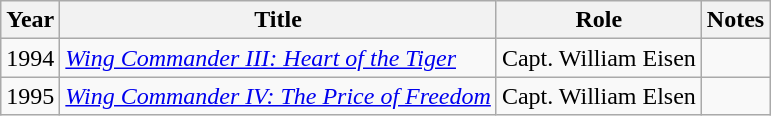<table class="wikitable sortable">
<tr>
<th>Year</th>
<th>Title</th>
<th>Role</th>
<th>Notes</th>
</tr>
<tr>
<td>1994</td>
<td><em><a href='#'>Wing Commander III: Heart of the Tiger</a></em></td>
<td>Capt. William Eisen</td>
<td></td>
</tr>
<tr>
<td>1995</td>
<td><em><a href='#'>Wing Commander IV: The Price of Freedom</a></em></td>
<td>Capt. William Elsen</td>
<td></td>
</tr>
</table>
